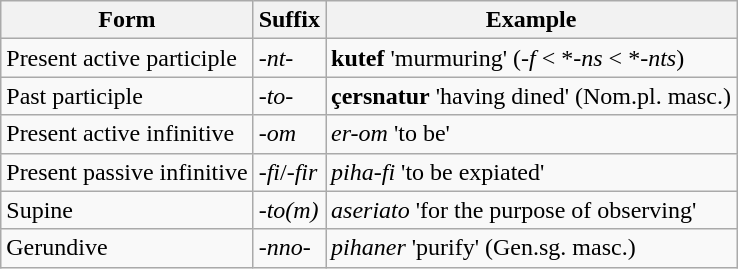<table class="wikitable">
<tr>
<th>Form</th>
<th>Suffix</th>
<th>Example</th>
</tr>
<tr>
<td>Present active participle</td>
<td><em>-nt-</em></td>
<td><strong>kutef</strong> 'murmuring' (<em>-f</em> < *<em>-ns</em> < *<em>-nts</em>)</td>
</tr>
<tr>
<td>Past participle</td>
<td><em>-to-</em></td>
<td><strong>çersnatur</strong> 'having dined' (Nom.pl. masc.)</td>
</tr>
<tr>
<td>Present active infinitive</td>
<td><em>-om</em></td>
<td><em>er-om</em> 'to be'</td>
</tr>
<tr>
<td>Present passive infinitive</td>
<td><em>-fi</em>/<em>-fir</em></td>
<td><em>piha-fi</em> 'to be expiated'</td>
</tr>
<tr>
<td>Supine</td>
<td><em>-to(m)</em></td>
<td><em>aseriato</em> 'for the purpose of observing'</td>
</tr>
<tr>
<td>Gerundive</td>
<td><em>-nno-</em></td>
<td><em>pihaner</em> 'purify' (Gen.sg. masc.)</td>
</tr>
</table>
